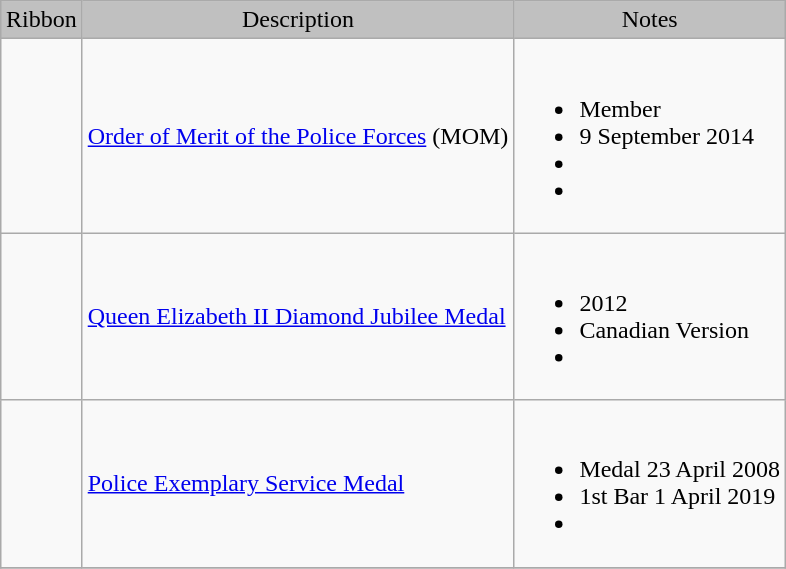<table class="wikitable" style="margin:1em auto;">
<tr style="background:silver;" align="center">
<td>Ribbon</td>
<td>Description</td>
<td>Notes</td>
</tr>
<tr>
<td></td>
<td><a href='#'>Order of Merit of the Police Forces</a> (MOM)</td>
<td><br><ul><li>Member</li><li>9 September 2014</li><li></li><li></li></ul></td>
</tr>
<tr>
<td></td>
<td><a href='#'>Queen Elizabeth II Diamond Jubilee Medal</a></td>
<td><br><ul><li>2012</li><li>Canadian Version</li><li></li></ul></td>
</tr>
<tr>
<td></td>
<td><a href='#'>Police Exemplary Service Medal</a></td>
<td><br><ul><li>Medal 23 April 2008</li><li>1st Bar 1 April 2019</li><li></li></ul></td>
</tr>
<tr>
</tr>
</table>
